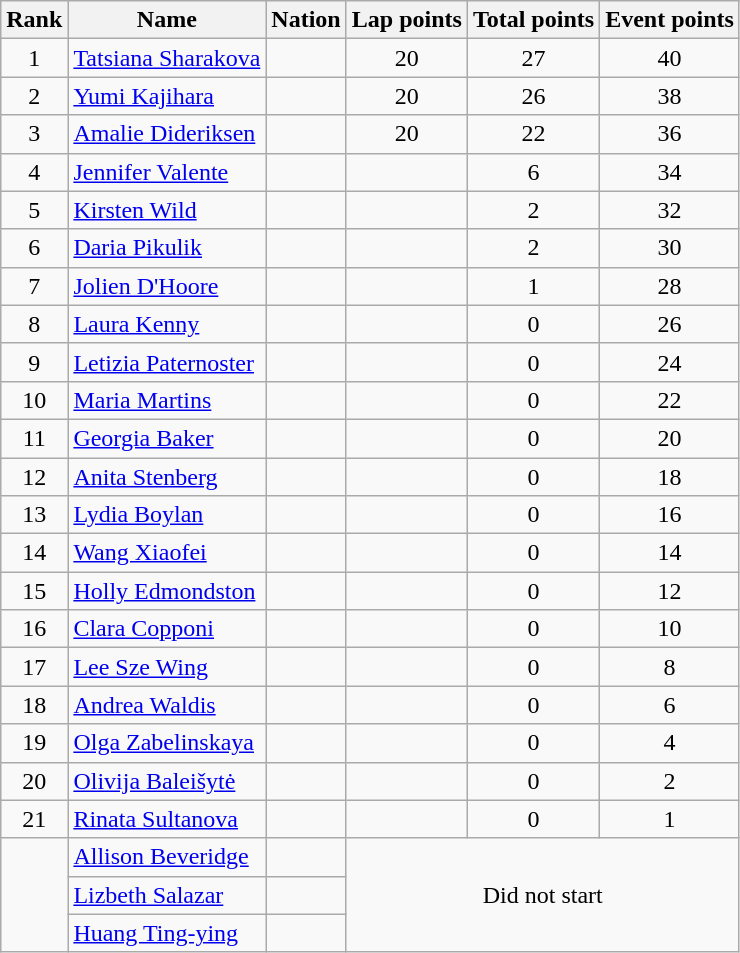<table class="wikitable sortable" style="text-align:center">
<tr>
<th>Rank</th>
<th>Name</th>
<th>Nation</th>
<th>Lap points</th>
<th>Total points</th>
<th>Event points</th>
</tr>
<tr>
<td>1</td>
<td align=left><a href='#'>Tatsiana Sharakova</a></td>
<td align=left></td>
<td>20</td>
<td>27</td>
<td>40</td>
</tr>
<tr>
<td>2</td>
<td align=left><a href='#'>Yumi Kajihara</a></td>
<td align=left></td>
<td>20</td>
<td>26</td>
<td>38</td>
</tr>
<tr>
<td>3</td>
<td align=left><a href='#'>Amalie Dideriksen</a></td>
<td align=left></td>
<td>20</td>
<td>22</td>
<td>36</td>
</tr>
<tr>
<td>4</td>
<td align=left><a href='#'>Jennifer Valente</a></td>
<td align=left></td>
<td></td>
<td>6</td>
<td>34</td>
</tr>
<tr>
<td>5</td>
<td align=left><a href='#'>Kirsten Wild</a></td>
<td align=left></td>
<td></td>
<td>2</td>
<td>32</td>
</tr>
<tr>
<td>6</td>
<td align=left><a href='#'>Daria Pikulik</a></td>
<td align=left></td>
<td></td>
<td>2</td>
<td>30</td>
</tr>
<tr>
<td>7</td>
<td align=left><a href='#'>Jolien D'Hoore</a></td>
<td align=left></td>
<td></td>
<td>1</td>
<td>28</td>
</tr>
<tr>
<td>8</td>
<td align=left><a href='#'>Laura Kenny</a></td>
<td align=left></td>
<td></td>
<td>0</td>
<td>26</td>
</tr>
<tr>
<td>9</td>
<td align=left><a href='#'>Letizia Paternoster</a></td>
<td align=left></td>
<td></td>
<td>0</td>
<td>24</td>
</tr>
<tr>
<td>10</td>
<td align=left><a href='#'>Maria Martins</a></td>
<td align=left></td>
<td></td>
<td>0</td>
<td>22</td>
</tr>
<tr>
<td>11</td>
<td align=left><a href='#'>Georgia Baker</a></td>
<td align=left></td>
<td></td>
<td>0</td>
<td>20</td>
</tr>
<tr>
<td>12</td>
<td align=left><a href='#'>Anita Stenberg</a></td>
<td align=left></td>
<td></td>
<td>0</td>
<td>18</td>
</tr>
<tr>
<td>13</td>
<td align=left><a href='#'>Lydia Boylan</a></td>
<td align=left></td>
<td></td>
<td>0</td>
<td>16</td>
</tr>
<tr>
<td>14</td>
<td align=left><a href='#'>Wang Xiaofei</a></td>
<td align=left></td>
<td></td>
<td>0</td>
<td>14</td>
</tr>
<tr>
<td>15</td>
<td align=left><a href='#'>Holly Edmondston</a></td>
<td align=left></td>
<td></td>
<td>0</td>
<td>12</td>
</tr>
<tr>
<td>16</td>
<td align=left><a href='#'>Clara Copponi</a></td>
<td align=left></td>
<td></td>
<td>0</td>
<td>10</td>
</tr>
<tr>
<td>17</td>
<td align=left><a href='#'>Lee Sze Wing</a></td>
<td align=left></td>
<td></td>
<td>0</td>
<td>8</td>
</tr>
<tr>
<td>18</td>
<td align=left><a href='#'>Andrea Waldis</a></td>
<td align=left></td>
<td></td>
<td>0</td>
<td>6</td>
</tr>
<tr>
<td>19</td>
<td align=left><a href='#'>Olga Zabelinskaya</a></td>
<td align=left></td>
<td></td>
<td>0</td>
<td>4</td>
</tr>
<tr>
<td>20</td>
<td align=left><a href='#'>Olivija Baleišytė</a></td>
<td align=left></td>
<td></td>
<td>0</td>
<td>2</td>
</tr>
<tr>
<td>21</td>
<td align=left><a href='#'>Rinata Sultanova</a></td>
<td align=left></td>
<td></td>
<td>0</td>
<td>1</td>
</tr>
<tr>
<td rowspan=3></td>
<td align=left><a href='#'>Allison Beveridge</a></td>
<td align=left></td>
<td colspan=3 rowspan=3>Did not start</td>
</tr>
<tr>
<td align=left><a href='#'>Lizbeth Salazar</a></td>
<td align=left></td>
</tr>
<tr>
<td align=left><a href='#'>Huang Ting-ying</a></td>
<td align=left></td>
</tr>
</table>
